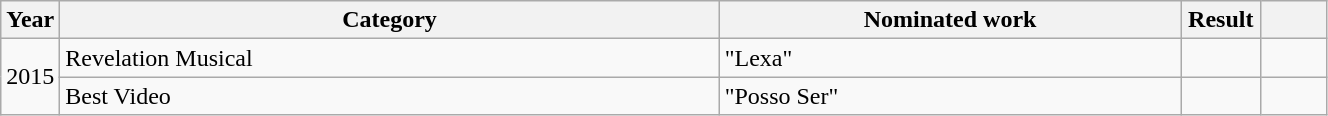<table class="wikitable plainrowheaders" style="width:70%;">
<tr>
<th scope="col" style="width:4%;">Year</th>
<th scope="col" style="width:50%;">Category</th>
<th scope="col" style="width:35%;">Nominated work</th>
<th scope="col" style="width:6%;">Result</th>
<th scope="col" style="width:6%;"></th>
</tr>
<tr>
<td rowspan="2" align="center">2015</td>
<td>Revelation Musical</td>
<td>"Lexa"</td>
<td></td>
<td style="text-align:center;"></td>
</tr>
<tr>
<td>Best Video</td>
<td>"Posso Ser"</td>
<td></td>
<td style="text-align:center;"></td>
</tr>
</table>
